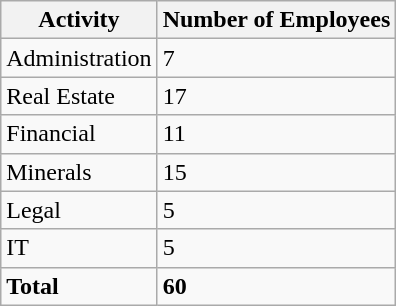<table border="1" cellspacing="0" cellpadding="5" style="border-collapse:collapse;" class="wikitable">
<tr>
<th>Activity</th>
<th>Number of Employees</th>
</tr>
<tr>
<td>Administration</td>
<td>7</td>
</tr>
<tr>
<td>Real Estate</td>
<td>17</td>
</tr>
<tr>
<td>Financial</td>
<td>11</td>
</tr>
<tr>
<td>Minerals</td>
<td>15</td>
</tr>
<tr>
<td>Legal</td>
<td>5</td>
</tr>
<tr>
<td>IT</td>
<td>5</td>
</tr>
<tr>
<td><strong>Total</strong></td>
<td><strong>60</strong></td>
</tr>
</table>
